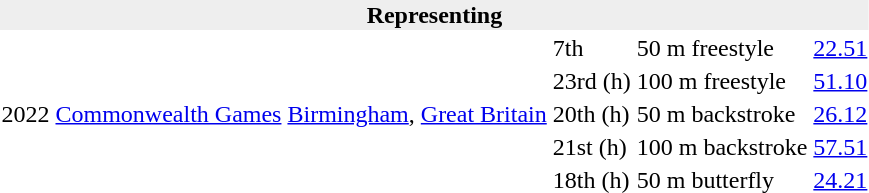<table>
<tr>
<th bgcolor="#eeeeee" colspan="6">Representing </th>
</tr>
<tr>
<td rowspan=5>2022</td>
<td rowspan=5><a href='#'>Commonwealth Games</a></td>
<td rowspan=5 align=left> <a href='#'>Birmingham</a>, <a href='#'>Great Britain</a></td>
<td>7th</td>
<td>50 m freestyle</td>
<td><a href='#'>22.51</a></td>
</tr>
<tr>
<td>23rd (h)</td>
<td>100 m freestyle</td>
<td><a href='#'>51.10</a></td>
</tr>
<tr>
<td>20th (h)</td>
<td>50 m backstroke</td>
<td><a href='#'>26.12</a></td>
</tr>
<tr>
<td>21st (h)</td>
<td>100 m backstroke</td>
<td><a href='#'>57.51</a></td>
</tr>
<tr>
<td>18th (h)</td>
<td>50 m butterfly</td>
<td><a href='#'>24.21</a></td>
</tr>
</table>
